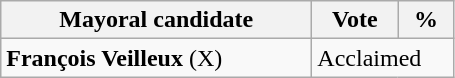<table class="wikitable">
<tr>
<th bgcolor="#DDDDFF" width="200px">Mayoral candidate</th>
<th bgcolor="#DDDDFF" width="50px">Vote</th>
<th bgcolor="#DDDDFF"  width="30px">%</th>
</tr>
<tr>
<td><strong>François Veilleux</strong> (X)</td>
<td colspan="2">Acclaimed</td>
</tr>
</table>
